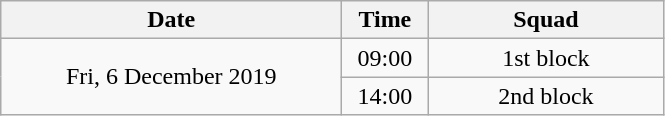<table class = "wikitable" style="text-align:center;">
<tr>
<th width=220>Date</th>
<th width=50>Time</th>
<th width=150>Squad</th>
</tr>
<tr>
<td rowspan=2>Fri, 6 December 2019</td>
<td>09:00</td>
<td>1st block</td>
</tr>
<tr>
<td>14:00</td>
<td>2nd block</td>
</tr>
</table>
